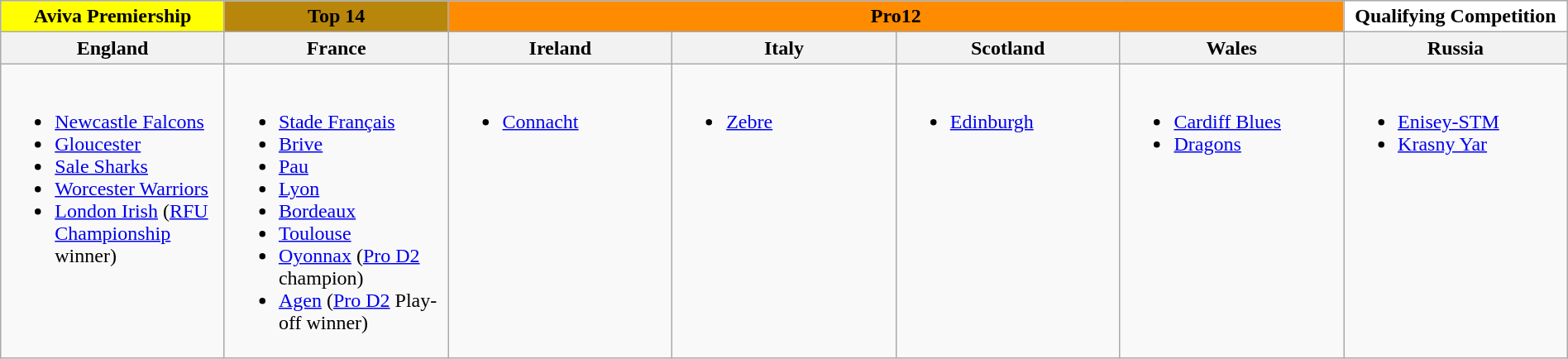<table class="wikitable" style="width:100%;">
<tr>
<th style="background: #ffff00;">Aviva Premiership</th>
<th style="background: #b8860b;">Top 14</th>
<th colspan="4" style="background: #ff8c00;">Pro12</th>
<th style="background: #ffffff;">Qualifying Competition</th>
</tr>
<tr>
<th width=14%> England</th>
<th width=14%> France</th>
<th width=14%> Ireland</th>
<th width=14%> Italy</th>
<th width=14%> Scotland</th>
<th width=14%> Wales</th>
<th width=14%> Russia</th>
</tr>
<tr valign=top>
<td><br><ul><li><a href='#'>Newcastle Falcons</a></li><li><a href='#'>Gloucester</a></li><li><a href='#'>Sale Sharks</a></li><li><a href='#'>Worcester Warriors</a></li><li><a href='#'>London Irish</a> (<a href='#'>RFU Championship</a> winner)</li></ul></td>
<td><br><ul><li><a href='#'>Stade Français</a></li><li><a href='#'>Brive</a></li><li><a href='#'>Pau</a></li><li><a href='#'>Lyon</a></li><li><a href='#'>Bordeaux</a></li><li><a href='#'>Toulouse</a></li><li><a href='#'>Oyonnax</a> (<a href='#'>Pro D2</a> champion)</li><li><a href='#'>Agen</a> (<a href='#'>Pro D2</a> Play-off winner)</li></ul></td>
<td><br><ul><li><a href='#'>Connacht</a></li></ul></td>
<td><br><ul><li><a href='#'>Zebre</a></li></ul></td>
<td><br><ul><li><a href='#'>Edinburgh</a></li></ul></td>
<td><br><ul><li><a href='#'>Cardiff Blues</a></li><li><a href='#'>Dragons</a></li></ul></td>
<td><br><ul><li><a href='#'>Enisey-STM</a></li><li><a href='#'>Krasny Yar</a></li></ul></td>
</tr>
</table>
